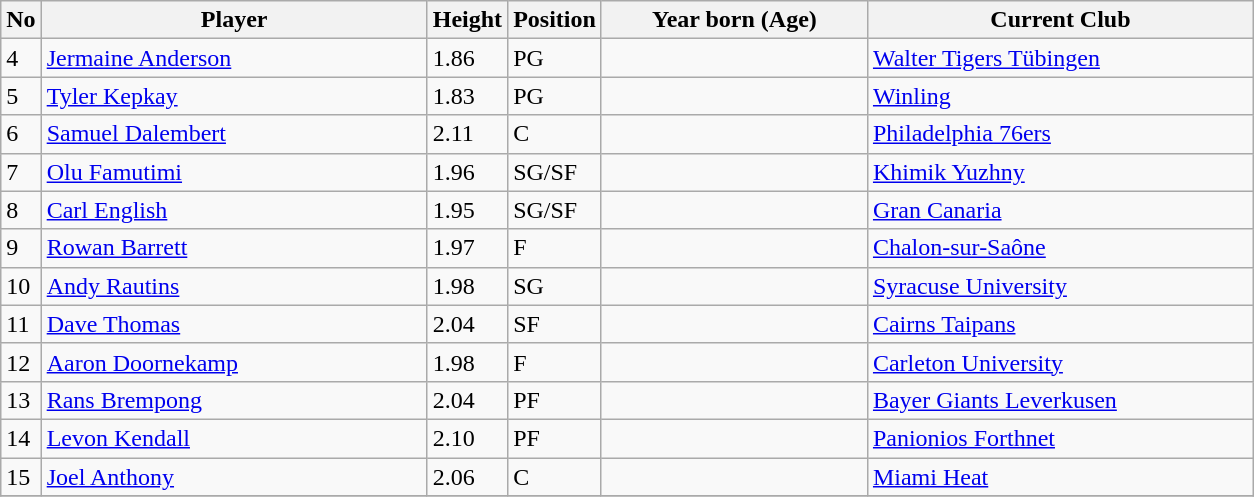<table class="wikitable">
<tr>
<th>No</th>
<th width=250>Player</th>
<th width=15>Height</th>
<th width=15>Position</th>
<th width=170>Year born (Age)</th>
<th width=250>Current Club</th>
</tr>
<tr>
<td>4</td>
<td><a href='#'>Jermaine Anderson</a></td>
<td>1.86</td>
<td>PG</td>
<td></td>
<td> <a href='#'>Walter Tigers Tübingen</a></td>
</tr>
<tr>
<td>5</td>
<td><a href='#'>Tyler Kepkay</a></td>
<td>1.83</td>
<td>PG</td>
<td></td>
<td> <a href='#'>Winling</a></td>
</tr>
<tr>
<td>6</td>
<td><a href='#'>Samuel Dalembert</a></td>
<td>2.11</td>
<td>C</td>
<td></td>
<td> <a href='#'>Philadelphia 76ers</a></td>
</tr>
<tr>
<td>7</td>
<td><a href='#'>Olu Famutimi</a></td>
<td>1.96</td>
<td>SG/SF</td>
<td></td>
<td> <a href='#'>Khimik Yuzhny</a></td>
</tr>
<tr>
<td>8</td>
<td><a href='#'>Carl English</a></td>
<td>1.95</td>
<td>SG/SF</td>
<td></td>
<td> <a href='#'>Gran Canaria</a></td>
</tr>
<tr>
<td>9</td>
<td><a href='#'>Rowan Barrett</a></td>
<td>1.97</td>
<td>F</td>
<td></td>
<td> <a href='#'>Chalon-sur-Saône</a></td>
</tr>
<tr>
<td>10</td>
<td><a href='#'>Andy Rautins</a></td>
<td>1.98</td>
<td>SG</td>
<td></td>
<td> <a href='#'>Syracuse University</a></td>
</tr>
<tr>
<td>11</td>
<td><a href='#'>Dave Thomas</a></td>
<td>2.04</td>
<td>SF</td>
<td></td>
<td> <a href='#'>Cairns Taipans</a></td>
</tr>
<tr>
<td>12</td>
<td><a href='#'>Aaron Doornekamp</a></td>
<td>1.98</td>
<td>F</td>
<td></td>
<td> <a href='#'>Carleton University</a></td>
</tr>
<tr>
<td>13</td>
<td><a href='#'>Rans Brempong</a></td>
<td>2.04</td>
<td>PF</td>
<td></td>
<td> <a href='#'>Bayer Giants Leverkusen</a></td>
</tr>
<tr>
<td>14</td>
<td><a href='#'>Levon Kendall</a></td>
<td>2.10</td>
<td>PF</td>
<td></td>
<td> <a href='#'>Panionios Forthnet</a></td>
</tr>
<tr>
<td>15</td>
<td><a href='#'>Joel Anthony</a></td>
<td>2.06</td>
<td>C</td>
<td></td>
<td> <a href='#'>Miami Heat</a></td>
</tr>
<tr>
</tr>
</table>
